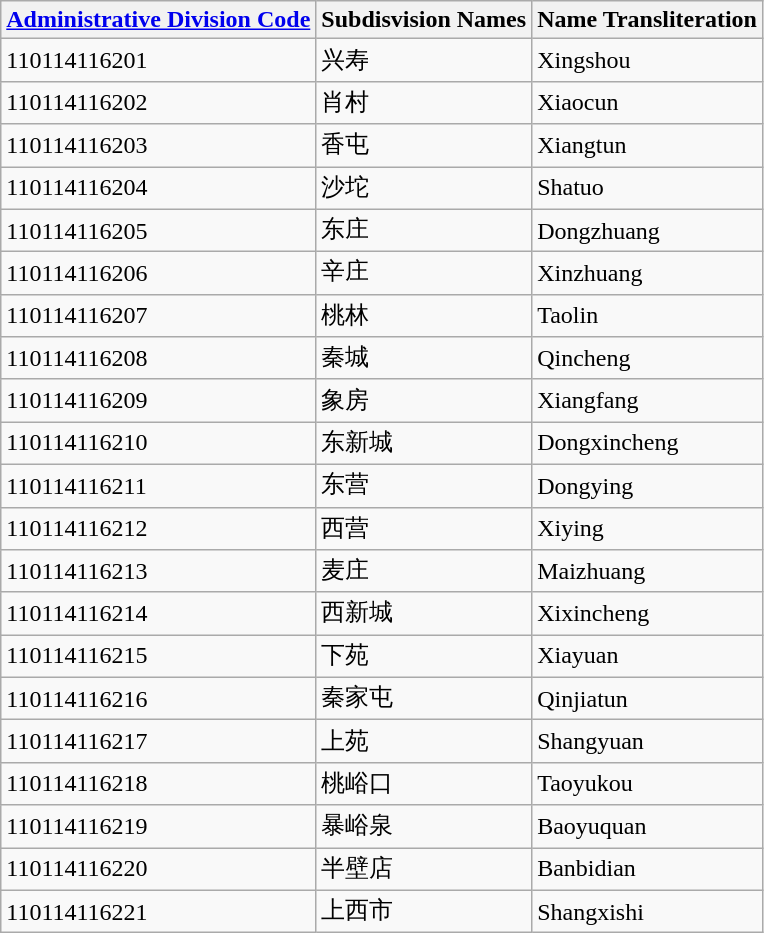<table class="wikitable sortable">
<tr>
<th><a href='#'>Administrative Division Code</a></th>
<th>Subdisvision Names</th>
<th>Name Transliteration</th>
</tr>
<tr>
<td>110114116201</td>
<td>兴寿</td>
<td>Xingshou</td>
</tr>
<tr>
<td>110114116202</td>
<td>肖村</td>
<td>Xiaocun</td>
</tr>
<tr>
<td>110114116203</td>
<td>香屯</td>
<td>Xiangtun</td>
</tr>
<tr>
<td>110114116204</td>
<td>沙坨</td>
<td>Shatuo</td>
</tr>
<tr>
<td>110114116205</td>
<td>东庄</td>
<td>Dongzhuang</td>
</tr>
<tr>
<td>110114116206</td>
<td>辛庄</td>
<td>Xinzhuang</td>
</tr>
<tr>
<td>110114116207</td>
<td>桃林</td>
<td>Taolin</td>
</tr>
<tr>
<td>110114116208</td>
<td>秦城</td>
<td>Qincheng</td>
</tr>
<tr>
<td>110114116209</td>
<td>象房</td>
<td>Xiangfang</td>
</tr>
<tr>
<td>110114116210</td>
<td>东新城</td>
<td>Dongxincheng</td>
</tr>
<tr>
<td>110114116211</td>
<td>东营</td>
<td>Dongying</td>
</tr>
<tr>
<td>110114116212</td>
<td>西营</td>
<td>Xiying</td>
</tr>
<tr>
<td>110114116213</td>
<td>麦庄</td>
<td>Maizhuang</td>
</tr>
<tr>
<td>110114116214</td>
<td>西新城</td>
<td>Xixincheng</td>
</tr>
<tr>
<td>110114116215</td>
<td>下苑</td>
<td>Xiayuan</td>
</tr>
<tr>
<td>110114116216</td>
<td>秦家屯</td>
<td>Qinjiatun</td>
</tr>
<tr>
<td>110114116217</td>
<td>上苑</td>
<td>Shangyuan</td>
</tr>
<tr>
<td>110114116218</td>
<td>桃峪口</td>
<td>Taoyukou</td>
</tr>
<tr>
<td>110114116219</td>
<td>暴峪泉</td>
<td>Baoyuquan</td>
</tr>
<tr>
<td>110114116220</td>
<td>半壁店</td>
<td>Banbidian</td>
</tr>
<tr>
<td>110114116221</td>
<td>上西市</td>
<td>Shangxishi</td>
</tr>
</table>
